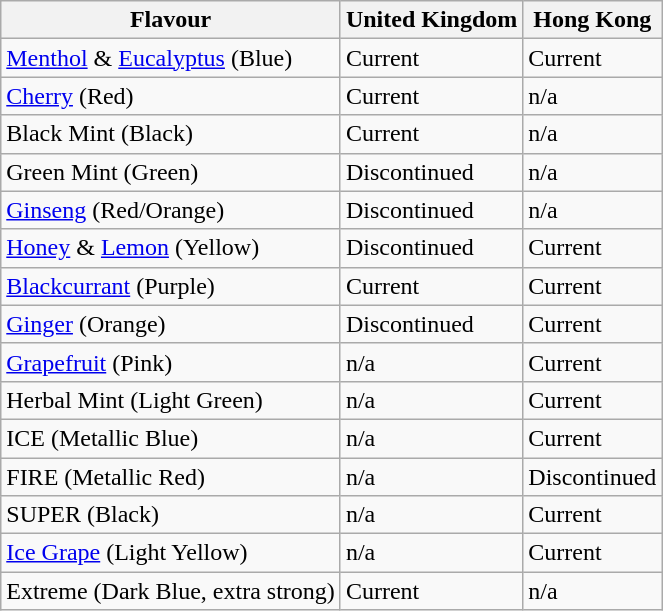<table class="wikitable">
<tr>
<th>Flavour</th>
<th>United Kingdom</th>
<th>Hong Kong</th>
</tr>
<tr>
<td><a href='#'>Menthol</a> & <a href='#'>Eucalyptus</a> (Blue)</td>
<td>Current</td>
<td>Current</td>
</tr>
<tr>
<td><a href='#'>Cherry</a> (Red)</td>
<td>Current</td>
<td>n/a</td>
</tr>
<tr>
<td>Black Mint (Black)</td>
<td>Current</td>
<td>n/a</td>
</tr>
<tr>
<td>Green Mint (Green)</td>
<td>Discontinued</td>
<td>n/a</td>
</tr>
<tr>
<td><a href='#'>Ginseng</a> (Red/Orange)</td>
<td>Discontinued</td>
<td>n/a</td>
</tr>
<tr>
<td><a href='#'>Honey</a> & <a href='#'>Lemon</a> (Yellow)</td>
<td>Discontinued</td>
<td>Current</td>
</tr>
<tr>
<td><a href='#'>Blackcurrant</a> (Purple)</td>
<td>Current</td>
<td>Current</td>
</tr>
<tr>
<td><a href='#'>Ginger</a> (Orange)</td>
<td>Discontinued</td>
<td>Current</td>
</tr>
<tr>
<td><a href='#'>Grapefruit</a> (Pink)</td>
<td>n/a</td>
<td>Current</td>
</tr>
<tr>
<td>Herbal Mint (Light Green)</td>
<td>n/a</td>
<td>Current</td>
</tr>
<tr>
<td>ICE (Metallic Blue)</td>
<td>n/a</td>
<td>Current</td>
</tr>
<tr>
<td>FIRE (Metallic Red)</td>
<td>n/a</td>
<td>Discontinued</td>
</tr>
<tr>
<td>SUPER (Black)</td>
<td>n/a</td>
<td>Current</td>
</tr>
<tr>
<td><a href='#'>Ice Grape</a> (Light Yellow)</td>
<td>n/a</td>
<td>Current</td>
</tr>
<tr>
<td>Extreme (Dark Blue, extra strong)</td>
<td>Current</td>
<td>n/a</td>
</tr>
</table>
